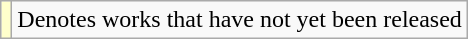<table class="wikitable">
<tr>
<td style="background:#FFFFCC;"></td>
<td>Denotes works that have not yet been released</td>
</tr>
</table>
